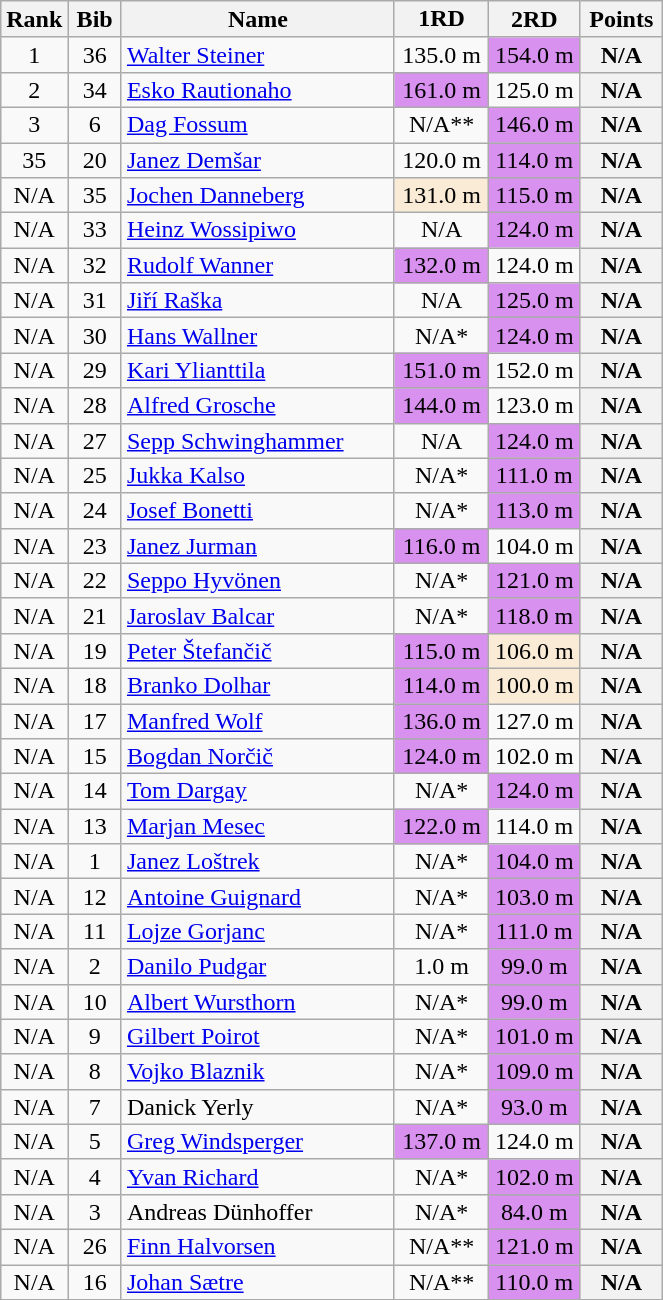<table class="wikitable collapsible autocollapse sortable" style="text-align:center; line-height:16px; width:35%;">
<tr>
<th width=35>Rank</th>
<th width=30>Bib</th>
<th width=200>Name</th>
<th width=60>1RD <small></small></th>
<th width=60>2RD</th>
<th width=50>Points</th>
</tr>
<tr>
<td>1</td>
<td>36</td>
<td align=left> <a href='#'>Walter Steiner</a></td>
<td>135.0 m</td>
<td bgcolor=#D891EF>154.0 m</td>
<th>N/A</th>
</tr>
<tr>
<td>2</td>
<td>34</td>
<td align=left> <a href='#'>Esko Rautionaho</a></td>
<td bgcolor=#D891EF>161.0 m</td>
<td>125.0 m</td>
<th>N/A</th>
</tr>
<tr>
<td>3</td>
<td>6</td>
<td align=left> <a href='#'>Dag Fossum</a></td>
<td>N/A**</td>
<td bgcolor=#D891EF>146.0 m</td>
<th>N/A</th>
</tr>
<tr>
<td>35</td>
<td>20</td>
<td align=left> <a href='#'>Janez Demšar</a></td>
<td>120.0 m</td>
<td bgcolor=#D891EF>114.0 m</td>
<th>N/A</th>
</tr>
<tr>
<td>N/A</td>
<td>35</td>
<td align=left> <a href='#'>Jochen Danneberg</a></td>
<td bgcolor=#FAEBD7>131.0 m</td>
<td bgcolor=#D891EF>115.0 m</td>
<th>N/A</th>
</tr>
<tr>
<td>N/A</td>
<td>33</td>
<td align=left> <a href='#'>Heinz Wossipiwo</a></td>
<td>N/A</td>
<td bgcolor=#D891EF>124.0 m</td>
<th>N/A</th>
</tr>
<tr>
<td>N/A</td>
<td>32</td>
<td align=left> <a href='#'>Rudolf Wanner</a></td>
<td bgcolor=#D891EF>132.0 m</td>
<td>124.0 m</td>
<th>N/A</th>
</tr>
<tr>
<td>N/A</td>
<td>31</td>
<td align=left> <a href='#'>Jiří Raška</a></td>
<td>N/A</td>
<td bgcolor=#D891EF>125.0 m</td>
<th>N/A</th>
</tr>
<tr>
<td>N/A</td>
<td>30</td>
<td align=left> <a href='#'>Hans Wallner</a></td>
<td>N/A*</td>
<td bgcolor=#D891EF>124.0 m</td>
<th>N/A</th>
</tr>
<tr>
<td>N/A</td>
<td>29</td>
<td align=left> <a href='#'>Kari Ylianttila</a></td>
<td bgcolor=#D891EF>151.0 m</td>
<td>152.0 m</td>
<th>N/A</th>
</tr>
<tr>
<td>N/A</td>
<td>28</td>
<td align=left> <a href='#'>Alfred Grosche</a></td>
<td bgcolor=#D891EF>144.0 m</td>
<td>123.0 m</td>
<th>N/A</th>
</tr>
<tr>
<td>N/A</td>
<td>27</td>
<td align=left> <a href='#'>Sepp Schwinghammer</a></td>
<td>N/A</td>
<td bgcolor=#D891EF>124.0 m</td>
<th>N/A</th>
</tr>
<tr>
<td>N/A</td>
<td>25</td>
<td align=left> <a href='#'>Jukka Kalso</a></td>
<td>N/A*</td>
<td bgcolor=#D891EF>111.0 m</td>
<th>N/A</th>
</tr>
<tr>
<td>N/A</td>
<td>24</td>
<td align=left> <a href='#'>Josef Bonetti</a></td>
<td>N/A*</td>
<td bgcolor=#D891EF>113.0 m</td>
<th>N/A</th>
</tr>
<tr>
<td>N/A</td>
<td>23</td>
<td align=left> <a href='#'>Janez Jurman</a></td>
<td bgcolor=#D891EF>116.0 m</td>
<td>104.0 m</td>
<th>N/A</th>
</tr>
<tr>
<td>N/A</td>
<td>22</td>
<td align=left> <a href='#'>Seppo Hyvönen</a></td>
<td>N/A*</td>
<td bgcolor=#D891EF>121.0 m</td>
<th>N/A</th>
</tr>
<tr>
<td>N/A</td>
<td>21</td>
<td align=left> <a href='#'>Jaroslav Balcar</a></td>
<td>N/A*</td>
<td bgcolor=#D891EF>118.0 m</td>
<th>N/A</th>
</tr>
<tr>
<td>N/A</td>
<td>19</td>
<td align=left> <a href='#'>Peter Štefančič</a></td>
<td bgcolor=#D891EF>115.0 m</td>
<td bgcolor=#FAEBD7>106.0 m</td>
<th>N/A</th>
</tr>
<tr>
<td>N/A</td>
<td>18</td>
<td align=left> <a href='#'>Branko Dolhar</a></td>
<td bgcolor=#D891EF>114.0 m</td>
<td bgcolor=#FAEBD7>100.0 m</td>
<th>N/A</th>
</tr>
<tr>
<td>N/A</td>
<td>17</td>
<td align=left> <a href='#'>Manfred Wolf</a></td>
<td bgcolor=#D891EF>136.0 m</td>
<td>127.0 m</td>
<th>N/A</th>
</tr>
<tr>
<td>N/A</td>
<td>15</td>
<td align=left> <a href='#'>Bogdan Norčič</a></td>
<td bgcolor=#D891EF>124.0 m</td>
<td>102.0 m</td>
<th>N/A</th>
</tr>
<tr>
<td>N/A</td>
<td>14</td>
<td align=left> <a href='#'>Tom Dargay</a></td>
<td>N/A*</td>
<td bgcolor=#D891EF>124.0 m</td>
<th>N/A</th>
</tr>
<tr>
<td>N/A</td>
<td>13</td>
<td align=left> <a href='#'>Marjan Mesec</a></td>
<td bgcolor=#D891EF>122.0 m</td>
<td>114.0 m</td>
<th>N/A</th>
</tr>
<tr>
<td>N/A</td>
<td>1</td>
<td align=left> <a href='#'>Janez Loštrek</a></td>
<td>N/A*</td>
<td bgcolor=#D891EF>104.0 m</td>
<th>N/A</th>
</tr>
<tr>
<td>N/A</td>
<td>12</td>
<td align=left> <a href='#'>Antoine Guignard</a></td>
<td>N/A*</td>
<td bgcolor=#D891EF>103.0 m</td>
<th>N/A</th>
</tr>
<tr>
<td>N/A</td>
<td>11</td>
<td align=left> <a href='#'>Lojze Gorjanc</a></td>
<td>N/A*</td>
<td bgcolor=#D891EF>111.0 m</td>
<th>N/A</th>
</tr>
<tr>
<td>N/A</td>
<td>2</td>
<td align=left> <a href='#'>Danilo Pudgar</a></td>
<td>1.0 m</td>
<td bgcolor=#D891EF>99.0 m</td>
<th>N/A</th>
</tr>
<tr>
<td>N/A</td>
<td>10</td>
<td align=left> <a href='#'>Albert Wursthorn</a></td>
<td>N/A*</td>
<td bgcolor=#D891EF>99.0 m</td>
<th>N/A</th>
</tr>
<tr>
<td>N/A</td>
<td>9</td>
<td align=left> <a href='#'>Gilbert Poirot</a></td>
<td>N/A*</td>
<td bgcolor=#D891EF>101.0 m</td>
<th>N/A</th>
</tr>
<tr>
<td>N/A</td>
<td>8</td>
<td align=left> <a href='#'>Vojko Blaznik</a></td>
<td>N/A*</td>
<td bgcolor=#D891EF>109.0 m</td>
<th>N/A</th>
</tr>
<tr>
<td>N/A</td>
<td>7</td>
<td align=left> Danick Yerly</td>
<td>N/A*</td>
<td bgcolor=#D891EF>93.0 m</td>
<th>N/A</th>
</tr>
<tr>
<td>N/A</td>
<td>5</td>
<td align=left> <a href='#'>Greg Windsperger</a></td>
<td bgcolor=#D891EF>137.0 m</td>
<td>124.0 m</td>
<th>N/A</th>
</tr>
<tr>
<td>N/A</td>
<td>4</td>
<td align=left> <a href='#'>Yvan Richard</a></td>
<td>N/A*</td>
<td bgcolor=#D891EF>102.0 m</td>
<th>N/A</th>
</tr>
<tr>
<td>N/A</td>
<td>3</td>
<td align=left> Andreas Dünhoffer</td>
<td>N/A*</td>
<td bgcolor=#D891EF>84.0 m</td>
<th>N/A</th>
</tr>
<tr>
<td>N/A</td>
<td>26</td>
<td align=left> <a href='#'>Finn Halvorsen</a></td>
<td>N/A**</td>
<td bgcolor=#D891EF>121.0 m</td>
<th>N/A</th>
</tr>
<tr>
<td>N/A</td>
<td>16</td>
<td align=left> <a href='#'>Johan Sætre</a></td>
<td>N/A**</td>
<td bgcolor=#D891EF>110.0 m</td>
<th>N/A</th>
</tr>
</table>
